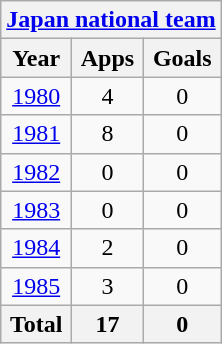<table class="wikitable" style="text-align:center">
<tr>
<th colspan=3><a href='#'>Japan national team</a></th>
</tr>
<tr>
<th>Year</th>
<th>Apps</th>
<th>Goals</th>
</tr>
<tr>
<td><a href='#'>1980</a></td>
<td>4</td>
<td>0</td>
</tr>
<tr>
<td><a href='#'>1981</a></td>
<td>8</td>
<td>0</td>
</tr>
<tr>
<td><a href='#'>1982</a></td>
<td>0</td>
<td>0</td>
</tr>
<tr>
<td><a href='#'>1983</a></td>
<td>0</td>
<td>0</td>
</tr>
<tr>
<td><a href='#'>1984</a></td>
<td>2</td>
<td>0</td>
</tr>
<tr>
<td><a href='#'>1985</a></td>
<td>3</td>
<td>0</td>
</tr>
<tr>
<th>Total</th>
<th>17</th>
<th>0</th>
</tr>
</table>
